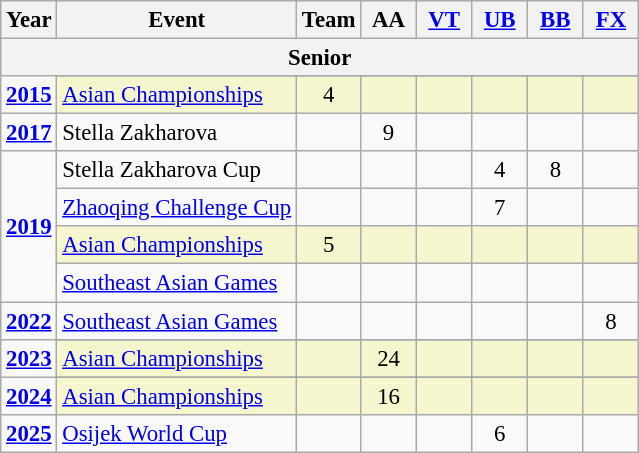<table class="wikitable" style="text-align:center; font-size:95%;">
<tr>
<th align="center">Year</th>
<th align="center">Event</th>
<th style="width:30px;">Team</th>
<th style="width:30px;">AA</th>
<th style="width:30px;"><a href='#'>VT</a></th>
<th style="width:30px;"><a href='#'>UB</a></th>
<th style="width:30px;"><a href='#'>BB</a></th>
<th style="width:30px;"><a href='#'>FX</a></th>
</tr>
<tr>
<th colspan="8"><strong>Senior</strong></th>
</tr>
<tr>
<td rowspan="2"><strong><a href='#'>2015</a></strong></td>
</tr>
<tr bgcolor=#F5F6CE>
<td align=left><a href='#'>Asian Championships</a></td>
<td>4</td>
<td></td>
<td></td>
<td></td>
<td></td>
<td></td>
</tr>
<tr>
<td><strong><a href='#'>2017</a></strong></td>
<td align=left>Stella Zakharova</td>
<td></td>
<td>9</td>
<td></td>
<td></td>
<td></td>
<td></td>
</tr>
<tr>
<td rowspan="4"><strong><a href='#'>2019</a></strong></td>
<td align=left>Stella Zakharova Cup</td>
<td></td>
<td></td>
<td></td>
<td>4</td>
<td>8</td>
<td></td>
</tr>
<tr>
<td align=left><a href='#'>Zhaoqing Challenge Cup</a></td>
<td></td>
<td></td>
<td></td>
<td>7</td>
<td></td>
<td></td>
</tr>
<tr bgcolor=#F5F6CE>
<td align=left><a href='#'>Asian Championships</a></td>
<td>5</td>
<td></td>
<td></td>
<td></td>
<td></td>
<td></td>
</tr>
<tr>
<td align=left><a href='#'>Southeast Asian Games</a></td>
<td></td>
<td></td>
<td></td>
<td></td>
<td></td>
<td></td>
</tr>
<tr>
<td rowspan="1"><strong><a href='#'>2022</a></strong></td>
<td align=left><a href='#'>Southeast Asian Games</a></td>
<td></td>
<td></td>
<td></td>
<td></td>
<td></td>
<td>8</td>
</tr>
<tr>
<td rowspan="2"><strong><a href='#'>2023</a></strong></td>
</tr>
<tr bgcolor=#F5F6CE>
<td align=left><a href='#'>Asian Championships</a></td>
<td></td>
<td>24</td>
<td></td>
<td></td>
<td></td>
<td></td>
</tr>
<tr>
<td rowspan="2"><strong><a href='#'>2024</a></strong></td>
</tr>
<tr bgcolor=#F5F6CE>
<td align=left><a href='#'>Asian Championships</a></td>
<td></td>
<td>16</td>
<td></td>
<td></td>
<td></td>
<td></td>
</tr>
<tr>
<td rowspan="1"><strong><a href='#'>2025</a></strong></td>
<td align=left><a href='#'>Osijek World Cup</a></td>
<td></td>
<td></td>
<td></td>
<td>6</td>
<td></td>
<td></td>
</tr>
</table>
